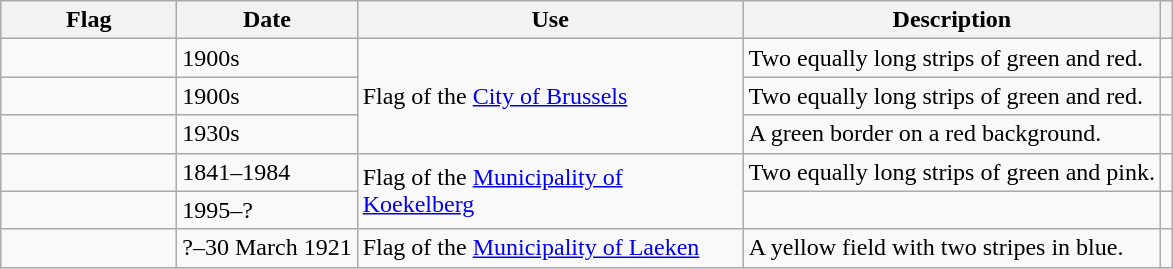<table class="wikitable">
<tr>
<th style="width:110px;">Flag</th>
<th>Date</th>
<th style="width:250px;">Use</th>
<th>Description</th>
<th></th>
</tr>
<tr>
<td></td>
<td>1900s</td>
<td rowspan="3">Flag of the <a href='#'>City of Brussels</a></td>
<td>Two equally long strips of green and red.</td>
<td></td>
</tr>
<tr>
<td></td>
<td>1900s</td>
<td>Two equally long strips of green and red.</td>
<td></td>
</tr>
<tr>
<td></td>
<td>1930s</td>
<td>A green border on a red background.</td>
<td></td>
</tr>
<tr>
<td></td>
<td>1841–1984</td>
<td rowspan="2">Flag of the <a href='#'>Municipality of Koekelberg</a></td>
<td>Two equally long strips of green and pink.</td>
<td></td>
</tr>
<tr>
<td></td>
<td>1995–?</td>
<td></td>
<td></td>
</tr>
<tr>
<td></td>
<td>?–30 March 1921</td>
<td>Flag of the <a href='#'>Municipality of Laeken</a></td>
<td>A yellow field with two stripes in blue.</td>
<td></td>
</tr>
</table>
